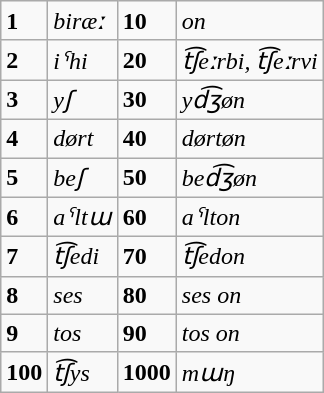<table class="wikitable">
<tr>
<td><strong>1</strong></td>
<td><em>biræː</em></td>
<td><strong>10</strong></td>
<td><em>on</em></td>
</tr>
<tr>
<td><strong>2</strong></td>
<td><em>iˁhi</em></td>
<td><strong>20</strong></td>
<td><em>t͡ʃeːrbi, t͡ʃeːrvi</em></td>
</tr>
<tr>
<td><strong>3</strong></td>
<td><em>yʃ</em></td>
<td><strong>30</strong></td>
<td><em>yd͡ʒøn</em></td>
</tr>
<tr>
<td><strong>4</strong></td>
<td><em>dørt</em></td>
<td><strong>40</strong></td>
<td><em>dørtøn</em></td>
</tr>
<tr>
<td><strong>5</strong></td>
<td><em>beʃ</em></td>
<td><strong>50</strong></td>
<td><em>bed͡ʒøn</em></td>
</tr>
<tr>
<td><strong>6</strong></td>
<td><em>aˁltɯ</em></td>
<td><strong>60</strong></td>
<td><em>aˁlton</em></td>
</tr>
<tr>
<td><strong>7</strong></td>
<td><em>t͡ʃedi</em></td>
<td><strong>70</strong></td>
<td><em>t͡ʃedon</em></td>
</tr>
<tr>
<td><strong>8</strong></td>
<td><em>ses</em></td>
<td><strong>80</strong></td>
<td><em>ses on</em></td>
</tr>
<tr>
<td><strong>9</strong></td>
<td><em>tos</em></td>
<td><strong>90</strong></td>
<td><em>tos on</em></td>
</tr>
<tr>
<td><strong>100</strong></td>
<td><em>t͡ʃys</em></td>
<td><strong>1000</strong></td>
<td><em>mɯŋ</em></td>
</tr>
</table>
